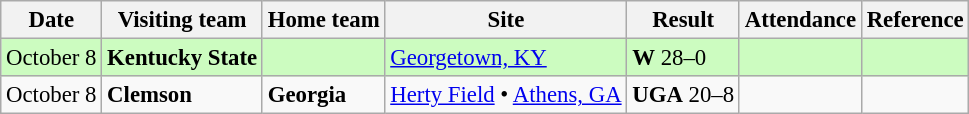<table class="wikitable" style="font-size:95%;">
<tr>
<th>Date</th>
<th>Visiting team</th>
<th>Home team</th>
<th>Site</th>
<th>Result</th>
<th>Attendance</th>
<th class="unsortable">Reference</th>
</tr>
<tr bgcolor=ccffccc>
<td>October 8</td>
<td><strong>Kentucky State</strong></td>
<td></td>
<td><a href='#'>Georgetown, KY</a></td>
<td><strong>W</strong> 28–0</td>
<td></td>
<td></td>
</tr>
<tr bgcolor=>
<td>October 8</td>
<td><strong>Clemson</strong></td>
<td><strong>Georgia</strong></td>
<td><a href='#'>Herty Field</a> • <a href='#'>Athens, GA</a></td>
<td><strong>UGA</strong> 20–8</td>
<td></td>
<td></td>
</tr>
</table>
